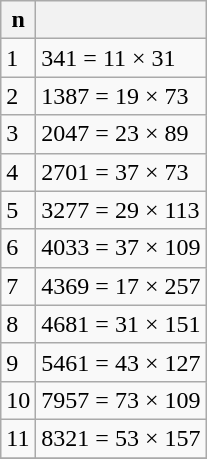<table class="wikitable">
<tr>
<th>n</th>
<th></th>
</tr>
<tr>
<td>1</td>
<td>341 = 11 × 31</td>
</tr>
<tr>
<td>2</td>
<td>1387 = 19 × 73</td>
</tr>
<tr>
<td>3</td>
<td>2047 = 23 × 89</td>
</tr>
<tr>
<td>4</td>
<td>2701 = 37 × 73</td>
</tr>
<tr>
<td>5</td>
<td>3277 = 29 × 113</td>
</tr>
<tr>
<td>6</td>
<td>4033 = 37 × 109</td>
</tr>
<tr>
<td>7</td>
<td>4369 = 17 × 257</td>
</tr>
<tr>
<td>8</td>
<td>4681 = 31 × 151</td>
</tr>
<tr>
<td>9</td>
<td>5461 = 43 × 127</td>
</tr>
<tr>
<td>10</td>
<td>7957 = 73 × 109</td>
</tr>
<tr>
<td>11</td>
<td>8321 = 53 × 157</td>
</tr>
<tr>
</tr>
</table>
